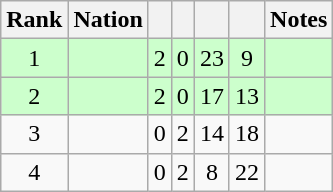<table class="wikitable sortable" style="text-align: center;">
<tr>
<th>Rank</th>
<th>Nation</th>
<th></th>
<th></th>
<th></th>
<th></th>
<th>Notes</th>
</tr>
<tr style="background:#cfc;">
<td>1</td>
<td align=left></td>
<td>2</td>
<td>0</td>
<td>23</td>
<td>9</td>
<td></td>
</tr>
<tr style="background:#cfc;">
<td>2</td>
<td align=left></td>
<td>2</td>
<td>0</td>
<td>17</td>
<td>13</td>
<td></td>
</tr>
<tr>
<td>3</td>
<td align=left></td>
<td>0</td>
<td>2</td>
<td>14</td>
<td>18</td>
<td></td>
</tr>
<tr>
<td>4</td>
<td align=left></td>
<td>0</td>
<td>2</td>
<td>8</td>
<td>22</td>
<td></td>
</tr>
</table>
